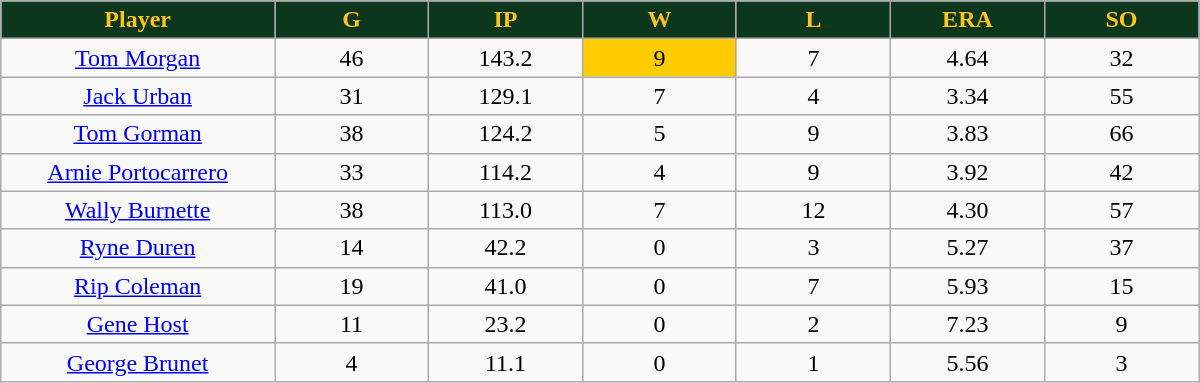<table class="wikitable sortable">
<tr>
<th style="background:#0C371D;color:#ffc322;" width="16%">Player</th>
<th style="background:#0C371D;color:#ffc322;" width="9%">G</th>
<th style="background:#0C371D;color:#ffc322;" width="9%">IP</th>
<th style="background:#0C371D;color:#ffc322;" width="9%">W</th>
<th style="background:#0C371D;color:#ffc322;" width="9%">L</th>
<th style="background:#0C371D;color:#ffc322;" width="9%">ERA</th>
<th style="background:#0C371D;color:#ffc322;" width="9%">SO</th>
</tr>
<tr align="center">
<td><a href='#'>Tom Morgan</a></td>
<td>46</td>
<td>143.2</td>
<td bgcolor="#FFCC00">9</td>
<td>7</td>
<td>4.64</td>
<td>32</td>
</tr>
<tr align="center">
<td><a href='#'>Jack Urban</a></td>
<td>31</td>
<td>129.1</td>
<td>7</td>
<td>4</td>
<td>3.34</td>
<td>55</td>
</tr>
<tr align="center">
<td><a href='#'>Tom Gorman</a></td>
<td>38</td>
<td>124.2</td>
<td>5</td>
<td>9</td>
<td>3.83</td>
<td>66</td>
</tr>
<tr align="center">
<td><a href='#'>Arnie Portocarrero</a></td>
<td>33</td>
<td>114.2</td>
<td>4</td>
<td>9</td>
<td>3.92</td>
<td>42</td>
</tr>
<tr align="center">
<td><a href='#'>Wally Burnette</a></td>
<td>38</td>
<td>113.0</td>
<td>7</td>
<td>12</td>
<td>4.30</td>
<td>57</td>
</tr>
<tr align="center">
<td><a href='#'>Ryne Duren</a></td>
<td>14</td>
<td>42.2</td>
<td>0</td>
<td>3</td>
<td>5.27</td>
<td>37</td>
</tr>
<tr align="center">
<td><a href='#'>Rip Coleman</a></td>
<td>19</td>
<td>41.0</td>
<td>0</td>
<td>7</td>
<td>5.93</td>
<td>15</td>
</tr>
<tr align="center">
<td><a href='#'>Gene Host</a></td>
<td>11</td>
<td>23.2</td>
<td>0</td>
<td>2</td>
<td>7.23</td>
<td>9</td>
</tr>
<tr align="center">
<td><a href='#'>George Brunet</a></td>
<td>4</td>
<td>11.1</td>
<td>0</td>
<td>1</td>
<td>5.56</td>
<td>3</td>
</tr>
</table>
